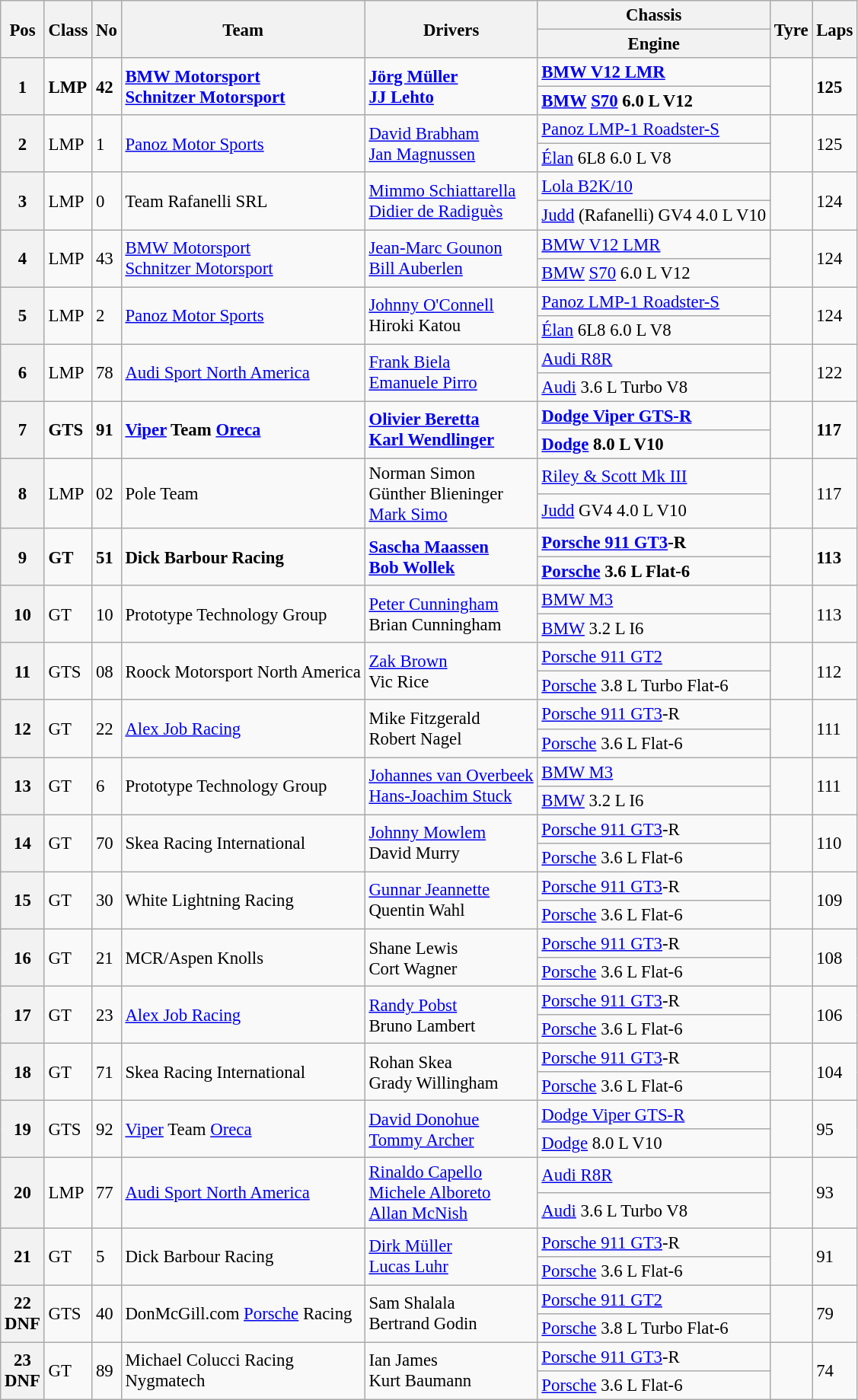<table class="wikitable" style="font-size: 95%;">
<tr>
<th rowspan=2>Pos</th>
<th rowspan=2>Class</th>
<th rowspan=2>No</th>
<th rowspan=2>Team</th>
<th rowspan=2>Drivers</th>
<th>Chassis</th>
<th rowspan=2>Tyre</th>
<th rowspan=2>Laps</th>
</tr>
<tr>
<th>Engine</th>
</tr>
<tr style="font-weight:bold">
<th rowspan=2>1</th>
<td rowspan=2>LMP</td>
<td rowspan=2>42</td>
<td rowspan=2> <a href='#'>BMW Motorsport</a><br> <a href='#'>Schnitzer Motorsport</a></td>
<td rowspan=2> <a href='#'>Jörg Müller</a><br> <a href='#'>JJ Lehto</a></td>
<td><a href='#'>BMW V12 LMR</a></td>
<td rowspan=2></td>
<td rowspan=2>125</td>
</tr>
<tr style="font-weight:bold">
<td><a href='#'>BMW</a> <a href='#'>S70</a> 6.0 L V12</td>
</tr>
<tr>
<th rowspan=2>2</th>
<td rowspan=2>LMP</td>
<td rowspan=2>1</td>
<td rowspan=2> <a href='#'>Panoz Motor Sports</a></td>
<td rowspan=2> <a href='#'>David Brabham</a><br> <a href='#'>Jan Magnussen</a></td>
<td><a href='#'>Panoz LMP-1 Roadster-S</a></td>
<td rowspan=2></td>
<td rowspan=2>125</td>
</tr>
<tr>
<td><a href='#'>Élan</a> 6L8 6.0 L V8</td>
</tr>
<tr>
<th rowspan=2>3</th>
<td rowspan=2>LMP</td>
<td rowspan=2>0</td>
<td rowspan=2> Team Rafanelli SRL</td>
<td rowspan=2> <a href='#'>Mimmo Schiattarella</a><br> <a href='#'>Didier de Radiguès</a></td>
<td><a href='#'>Lola B2K/10</a></td>
<td rowspan=2></td>
<td rowspan=2>124</td>
</tr>
<tr>
<td><a href='#'>Judd</a> (Rafanelli) GV4 4.0 L V10</td>
</tr>
<tr>
<th rowspan=2>4</th>
<td rowspan=2>LMP</td>
<td rowspan=2>43</td>
<td rowspan=2> <a href='#'>BMW Motorsport</a><br> <a href='#'>Schnitzer Motorsport</a></td>
<td rowspan=2> <a href='#'>Jean-Marc Gounon</a><br> <a href='#'>Bill Auberlen</a></td>
<td><a href='#'>BMW V12 LMR</a></td>
<td rowspan=2></td>
<td rowspan=2>124</td>
</tr>
<tr>
<td><a href='#'>BMW</a> <a href='#'>S70</a> 6.0 L V12</td>
</tr>
<tr>
<th rowspan=2>5</th>
<td rowspan=2>LMP</td>
<td rowspan=2>2</td>
<td rowspan=2> <a href='#'>Panoz Motor Sports</a></td>
<td rowspan=2> <a href='#'>Johnny O'Connell</a><br> Hiroki Katou</td>
<td><a href='#'>Panoz LMP-1 Roadster-S</a></td>
<td rowspan=2></td>
<td rowspan=2>124</td>
</tr>
<tr>
<td><a href='#'>Élan</a> 6L8 6.0 L V8</td>
</tr>
<tr>
<th rowspan=2>6</th>
<td rowspan=2>LMP</td>
<td rowspan=2>78</td>
<td rowspan=2> <a href='#'>Audi Sport North America</a></td>
<td rowspan=2> <a href='#'>Frank Biela</a><br> <a href='#'>Emanuele Pirro</a></td>
<td><a href='#'>Audi R8R</a></td>
<td rowspan=2></td>
<td rowspan=2>122</td>
</tr>
<tr>
<td><a href='#'>Audi</a> 3.6 L Turbo V8</td>
</tr>
<tr style="font-weight:bold">
<th rowspan=2>7</th>
<td rowspan=2>GTS</td>
<td rowspan=2>91</td>
<td rowspan=2> <a href='#'>Viper</a> Team <a href='#'>Oreca</a></td>
<td rowspan=2> <a href='#'>Olivier Beretta</a><br> <a href='#'>Karl Wendlinger</a></td>
<td><a href='#'>Dodge Viper GTS-R</a></td>
<td rowspan=2></td>
<td rowspan=2>117</td>
</tr>
<tr style="font-weight:bold">
<td><a href='#'>Dodge</a> 8.0 L V10</td>
</tr>
<tr>
<th rowspan=2>8</th>
<td rowspan=2>LMP</td>
<td rowspan=2>02</td>
<td rowspan=2> Pole Team</td>
<td rowspan=2> Norman Simon<br> Günther Blieninger<br> <a href='#'>Mark Simo</a></td>
<td><a href='#'>Riley & Scott Mk III</a></td>
<td rowspan=2></td>
<td rowspan=2>117</td>
</tr>
<tr>
<td><a href='#'>Judd</a> GV4 4.0 L V10</td>
</tr>
<tr style="font-weight:bold">
<th rowspan=2>9</th>
<td rowspan=2>GT</td>
<td rowspan=2>51</td>
<td rowspan=2> Dick Barbour Racing</td>
<td rowspan=2> <a href='#'>Sascha Maassen</a><br> <a href='#'>Bob Wollek</a></td>
<td><a href='#'>Porsche 911 GT3</a>-R</td>
<td rowspan=2></td>
<td rowspan=2>113</td>
</tr>
<tr style="font-weight:bold">
<td><a href='#'>Porsche</a> 3.6 L Flat-6</td>
</tr>
<tr>
<th rowspan=2>10</th>
<td rowspan=2>GT</td>
<td rowspan=2>10</td>
<td rowspan=2> Prototype Technology Group</td>
<td rowspan=2> <a href='#'>Peter Cunningham</a><br> Brian Cunningham</td>
<td><a href='#'>BMW M3</a></td>
<td rowspan=2></td>
<td rowspan=2>113</td>
</tr>
<tr>
<td><a href='#'>BMW</a> 3.2 L I6</td>
</tr>
<tr>
<th rowspan=2>11</th>
<td rowspan=2>GTS</td>
<td rowspan=2>08</td>
<td rowspan=2> Roock Motorsport North America</td>
<td rowspan=2> <a href='#'>Zak Brown</a><br> Vic Rice</td>
<td><a href='#'>Porsche 911 GT2</a></td>
<td rowspan=2></td>
<td rowspan=2>112</td>
</tr>
<tr>
<td><a href='#'>Porsche</a> 3.8 L Turbo Flat-6</td>
</tr>
<tr>
<th rowspan=2>12</th>
<td rowspan=2>GT</td>
<td rowspan=2>22</td>
<td rowspan=2> <a href='#'>Alex Job Racing</a></td>
<td rowspan=2> Mike Fitzgerald<br> Robert Nagel</td>
<td><a href='#'>Porsche 911 GT3</a>-R</td>
<td rowspan=2></td>
<td rowspan=2>111</td>
</tr>
<tr>
<td><a href='#'>Porsche</a> 3.6 L Flat-6</td>
</tr>
<tr>
<th rowspan=2>13</th>
<td rowspan=2>GT</td>
<td rowspan=2>6</td>
<td rowspan=2> Prototype Technology Group</td>
<td rowspan=2> <a href='#'>Johannes van Overbeek</a><br> <a href='#'>Hans-Joachim Stuck</a></td>
<td><a href='#'>BMW M3</a></td>
<td rowspan=2></td>
<td rowspan=2>111</td>
</tr>
<tr>
<td><a href='#'>BMW</a> 3.2 L I6</td>
</tr>
<tr>
<th rowspan=2>14</th>
<td rowspan=2>GT</td>
<td rowspan=2>70</td>
<td rowspan=2> Skea Racing International</td>
<td rowspan=2> <a href='#'>Johnny Mowlem</a><br> David Murry</td>
<td><a href='#'>Porsche 911 GT3</a>-R</td>
<td rowspan=2></td>
<td rowspan=2>110</td>
</tr>
<tr>
<td><a href='#'>Porsche</a> 3.6 L Flat-6</td>
</tr>
<tr>
<th rowspan=2>15</th>
<td rowspan=2>GT</td>
<td rowspan=2>30</td>
<td rowspan=2> White Lightning Racing</td>
<td rowspan=2> <a href='#'>Gunnar Jeannette</a><br> Quentin Wahl</td>
<td><a href='#'>Porsche 911 GT3</a>-R</td>
<td rowspan=2></td>
<td rowspan=2>109</td>
</tr>
<tr>
<td><a href='#'>Porsche</a> 3.6 L Flat-6</td>
</tr>
<tr>
<th rowspan=2>16</th>
<td rowspan=2>GT</td>
<td rowspan=2>21</td>
<td rowspan=2> MCR/Aspen Knolls</td>
<td rowspan=2> Shane Lewis<br> Cort Wagner</td>
<td><a href='#'>Porsche 911 GT3</a>-R</td>
<td rowspan=2></td>
<td rowspan=2>108</td>
</tr>
<tr>
<td><a href='#'>Porsche</a> 3.6 L Flat-6</td>
</tr>
<tr>
<th rowspan=2>17</th>
<td rowspan=2>GT</td>
<td rowspan=2>23</td>
<td rowspan=2> <a href='#'>Alex Job Racing</a></td>
<td rowspan=2> <a href='#'>Randy Pobst</a><br> Bruno Lambert</td>
<td><a href='#'>Porsche 911 GT3</a>-R</td>
<td rowspan=2></td>
<td rowspan=2>106</td>
</tr>
<tr>
<td><a href='#'>Porsche</a> 3.6 L Flat-6</td>
</tr>
<tr>
<th rowspan=2>18</th>
<td rowspan=2>GT</td>
<td rowspan=2>71</td>
<td rowspan=2> Skea Racing International</td>
<td rowspan=2> Rohan Skea<br> Grady Willingham</td>
<td><a href='#'>Porsche 911 GT3</a>-R</td>
<td rowspan=2></td>
<td rowspan=2>104</td>
</tr>
<tr>
<td><a href='#'>Porsche</a> 3.6 L Flat-6</td>
</tr>
<tr>
<th rowspan=2>19</th>
<td rowspan=2>GTS</td>
<td rowspan=2>92</td>
<td rowspan=2> <a href='#'>Viper</a> Team <a href='#'>Oreca</a></td>
<td rowspan=2> <a href='#'>David Donohue</a><br> <a href='#'>Tommy Archer</a></td>
<td><a href='#'>Dodge Viper GTS-R</a></td>
<td rowspan=2></td>
<td rowspan=2>95</td>
</tr>
<tr>
<td><a href='#'>Dodge</a> 8.0 L V10</td>
</tr>
<tr>
<th rowspan=2>20</th>
<td rowspan=2>LMP</td>
<td rowspan=2>77</td>
<td rowspan=2> <a href='#'>Audi Sport North America</a></td>
<td rowspan=2> <a href='#'>Rinaldo Capello</a><br> <a href='#'>Michele Alboreto</a><br> <a href='#'>Allan McNish</a></td>
<td><a href='#'>Audi R8R</a></td>
<td rowspan=2></td>
<td rowspan=2>93</td>
</tr>
<tr>
<td><a href='#'>Audi</a> 3.6 L Turbo V8</td>
</tr>
<tr>
<th rowspan=2>21</th>
<td rowspan=2>GT</td>
<td rowspan=2>5</td>
<td rowspan=2> Dick Barbour Racing</td>
<td rowspan=2> <a href='#'>Dirk Müller</a><br> <a href='#'>Lucas Luhr</a></td>
<td><a href='#'>Porsche 911 GT3</a>-R</td>
<td rowspan=2></td>
<td rowspan=2>91</td>
</tr>
<tr>
<td><a href='#'>Porsche</a> 3.6 L Flat-6</td>
</tr>
<tr>
<th rowspan=2>22<br>DNF</th>
<td rowspan=2>GTS</td>
<td rowspan=2>40</td>
<td rowspan=2> DonMcGill.com <a href='#'>Porsche</a> Racing</td>
<td rowspan=2> Sam Shalala<br> Bertrand Godin</td>
<td><a href='#'>Porsche 911 GT2</a></td>
<td rowspan=2></td>
<td rowspan=2>79</td>
</tr>
<tr>
<td><a href='#'>Porsche</a> 3.8 L Turbo Flat-6</td>
</tr>
<tr>
<th rowspan=2>23<br>DNF</th>
<td rowspan=2>GT</td>
<td rowspan=2>89</td>
<td rowspan=2> Michael Colucci Racing<br> Nygmatech</td>
<td rowspan=2> Ian James<br> Kurt Baumann</td>
<td><a href='#'>Porsche 911 GT3</a>-R</td>
<td rowspan=2></td>
<td rowspan=2>74</td>
</tr>
<tr>
<td><a href='#'>Porsche</a> 3.6 L Flat-6</td>
</tr>
</table>
